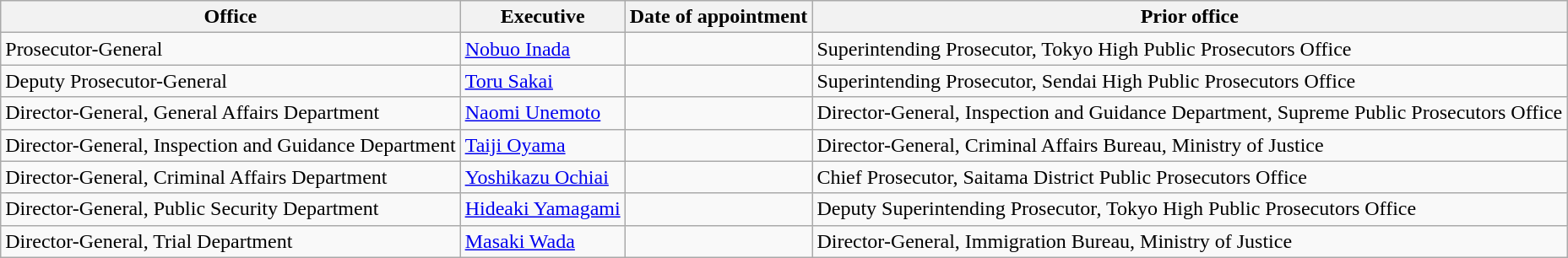<table class="wikitable">
<tr>
<th>Office</th>
<th>Executive</th>
<th>Date of appointment</th>
<th>Prior office</th>
</tr>
<tr>
<td>Prosecutor-General</td>
<td><a href='#'>Nobuo Inada</a></td>
<td></td>
<td>Superintending Prosecutor, Tokyo High Public Prosecutors Office</td>
</tr>
<tr>
<td>Deputy Prosecutor-General</td>
<td><a href='#'>Toru Sakai</a></td>
<td></td>
<td>Superintending Prosecutor, Sendai High Public Prosecutors Office</td>
</tr>
<tr>
<td>Director-General, General Affairs Department</td>
<td><a href='#'>Naomi Unemoto</a></td>
<td></td>
<td>Director-General, Inspection and Guidance Department, Supreme Public Prosecutors Office</td>
</tr>
<tr>
<td>Director-General, Inspection and Guidance Department</td>
<td><a href='#'>Taiji Oyama</a></td>
<td></td>
<td>Director-General, Criminal Affairs Bureau, Ministry of Justice</td>
</tr>
<tr>
<td>Director-General, Criminal Affairs Department</td>
<td><a href='#'>Yoshikazu Ochiai</a></td>
<td></td>
<td>Chief Prosecutor, Saitama District Public Prosecutors Office</td>
</tr>
<tr>
<td>Director-General, Public Security Department</td>
<td><a href='#'>Hideaki Yamagami</a></td>
<td></td>
<td>Deputy Superintending Prosecutor, Tokyo High Public Prosecutors Office</td>
</tr>
<tr>
<td>Director-General, Trial Department</td>
<td><a href='#'>Masaki Wada</a></td>
<td></td>
<td>Director-General, Immigration Bureau, Ministry of Justice</td>
</tr>
</table>
